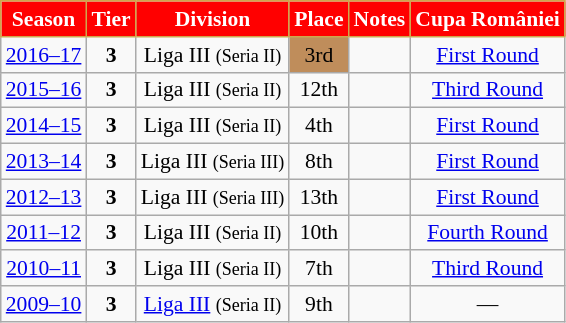<table class="wikitable" style="text-align:center; font-size:90%">
<tr>
<th style="background:#FF0000;color:#FFFFFF;border:1px solid #cfa64d;">Season</th>
<th style="background:#FF0000;color:#FFFFFF;border:1px solid #cfa64d;">Tier</th>
<th style="background:#FF0000;color:#FFFFFF;border:1px solid #cfa64d;">Division</th>
<th style="background:#FF0000;color:#FFFFFF;border:1px solid #cfa64d;">Place</th>
<th style="background:#FF0000;color:#FFFFFF;border:1px solid #cfa64d;">Notes</th>
<th style="background:#FF0000;color:#FFFFFF;border:1px solid #cfa64d;">Cupa României</th>
</tr>
<tr>
<td><a href='#'>2016–17</a></td>
<td><strong>3</strong></td>
<td>Liga III <small>(Seria II)</small></td>
<td align=center bgcolor=#BF8D5B>3rd</td>
<td></td>
<td><a href='#'>First Round</a></td>
</tr>
<tr>
<td><a href='#'>2015–16</a></td>
<td><strong>3</strong></td>
<td>Liga III <small>(Seria II)</small></td>
<td>12th</td>
<td></td>
<td><a href='#'>Third Round</a></td>
</tr>
<tr>
<td><a href='#'>2014–15</a></td>
<td><strong>3</strong></td>
<td>Liga III <small>(Seria II)</small></td>
<td>4th</td>
<td></td>
<td><a href='#'>First Round</a></td>
</tr>
<tr>
<td><a href='#'>2013–14</a></td>
<td><strong>3</strong></td>
<td>Liga III <small>(Seria III)</small></td>
<td>8th</td>
<td></td>
<td><a href='#'>First Round</a></td>
</tr>
<tr>
<td><a href='#'>2012–13</a></td>
<td><strong>3</strong></td>
<td>Liga III <small>(Seria III)</small></td>
<td>13th</td>
<td></td>
<td><a href='#'>First Round</a></td>
</tr>
<tr>
<td><a href='#'>2011–12</a></td>
<td><strong>3</strong></td>
<td>Liga III <small>(Seria II)</small></td>
<td>10th</td>
<td></td>
<td><a href='#'>Fourth Round</a></td>
</tr>
<tr>
<td><a href='#'>2010–11</a></td>
<td><strong>3</strong></td>
<td>Liga III <small>(Seria II)</small></td>
<td>7th</td>
<td></td>
<td><a href='#'>Third Round</a></td>
</tr>
<tr>
<td><a href='#'>2009–10</a></td>
<td><strong>3</strong></td>
<td><a href='#'>Liga III</a> <small>(Seria II)</small></td>
<td>9th</td>
<td></td>
<td>—</td>
</tr>
</table>
